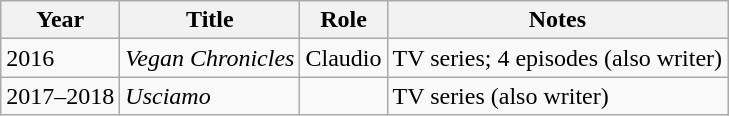<table class="wikitable sortable">
<tr>
<th>Year</th>
<th>Title</th>
<th>Role</th>
<th class="unsortable">Notes</th>
</tr>
<tr>
<td>2016</td>
<td><em>Vegan Chronicles</em></td>
<td>Claudio</td>
<td>TV series; 4 episodes (also writer)</td>
</tr>
<tr>
<td>2017–2018</td>
<td><em>Usciamo</em></td>
<td></td>
<td>TV series (also writer)</td>
</tr>
</table>
